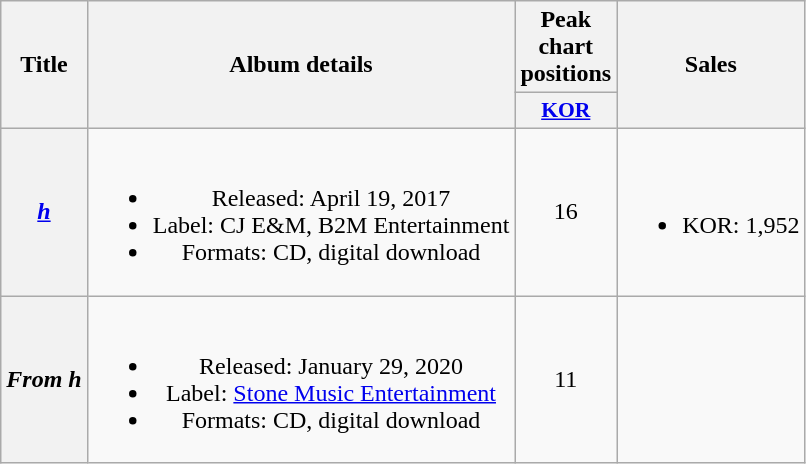<table class="wikitable plainrowheaders" style="text-align:center">
<tr>
<th scope="col" rowspan="2">Title</th>
<th scope="col" rowspan="2">Album details</th>
<th scope="col">Peak chart positions</th>
<th scope="col" rowspan="2">Sales</th>
</tr>
<tr>
<th style="width:3em;font-size:90%"><a href='#'>KOR</a><br></th>
</tr>
<tr>
<th scope="row"><em><a href='#'>h</a></em></th>
<td><br><ul><li>Released: April 19, 2017</li><li>Label: CJ E&M, B2M Entertainment</li><li>Formats: CD, digital download</li></ul></td>
<td>16</td>
<td><br><ul><li>KOR: 1,952</li></ul></td>
</tr>
<tr>
<th scope="row"><em>From h</em></th>
<td><br><ul><li>Released: January 29, 2020</li><li>Label: <a href='#'>Stone Music Entertainment</a></li><li>Formats: CD, digital download</li></ul></td>
<td>11</td>
<td></td>
</tr>
</table>
